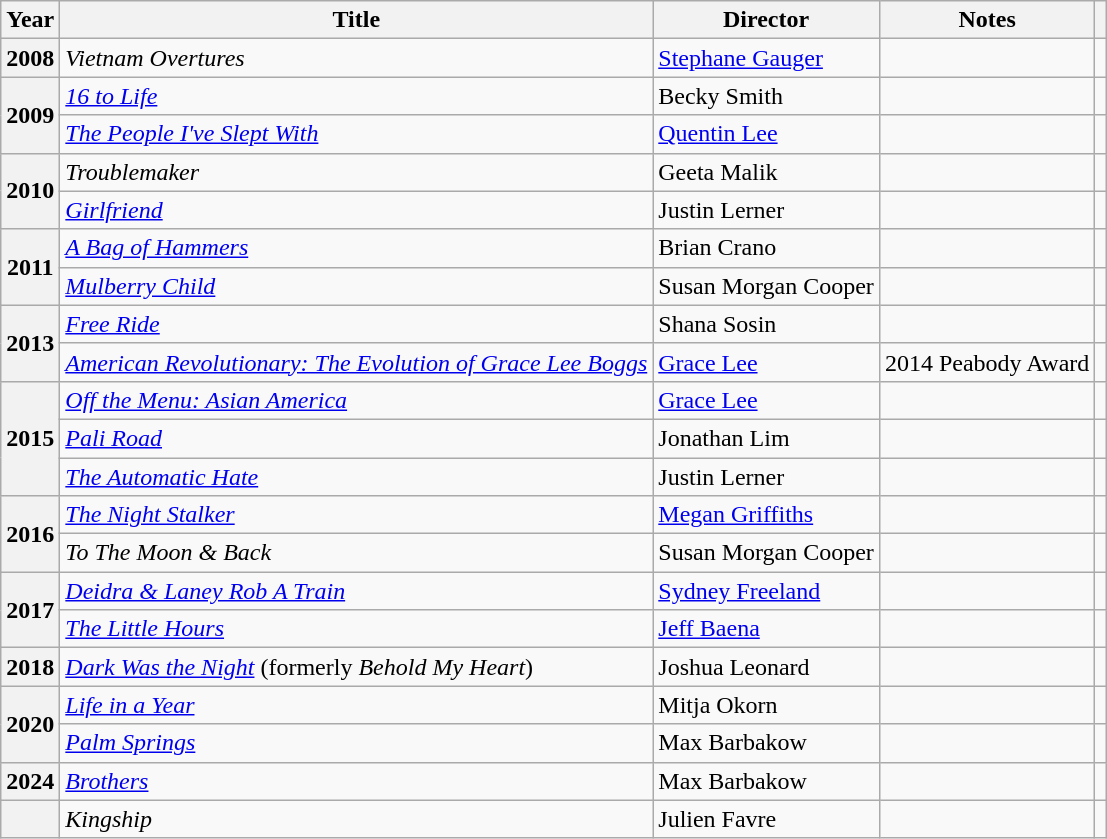<table class="wikitable sortable plainrowheaders">
<tr>
<th scope="col">Year</th>
<th scope="col">Title</th>
<th scope="col">Director</th>
<th scope="col" class="unsortable">Notes</th>
<th scope="col" class="unsortable"></th>
</tr>
<tr>
<th scope="row">2008</th>
<td><em>Vietnam Overtures</em></td>
<td><a href='#'>Stephane Gauger</a></td>
<td></td>
<td></td>
</tr>
<tr>
<th scope="row" rowspan="2">2009</th>
<td><em><a href='#'>16 to Life</a></em></td>
<td>Becky Smith</td>
<td></td>
<td></td>
</tr>
<tr>
<td data-sort-value="People I've Slept With"><em><a href='#'>The People I've Slept With</a></em></td>
<td><a href='#'>Quentin Lee</a></td>
<td></td>
<td></td>
</tr>
<tr>
<th scope="row" rowspan="2">2010</th>
<td><em>Troublemaker</em></td>
<td>Geeta Malik</td>
<td></td>
<td></td>
</tr>
<tr>
<td><em><a href='#'>Girlfriend</a></em></td>
<td>Justin Lerner</td>
<td></td>
<td></td>
</tr>
<tr>
<th scope="row" rowspan="2">2011</th>
<td data-sort-value="Bag of Hammers"><em><a href='#'>A Bag of Hammers</a></em></td>
<td>Brian Crano</td>
<td></td>
<td></td>
</tr>
<tr>
<td><em><a href='#'>Mulberry Child</a></em></td>
<td>Susan Morgan Cooper</td>
<td></td>
<td></td>
</tr>
<tr>
<th scope="row" rowspan="2">2013</th>
<td><em><a href='#'>Free Ride</a></em></td>
<td>Shana Sosin</td>
<td></td>
<td></td>
</tr>
<tr>
<td><em><a href='#'>American Revolutionary: The Evolution of Grace Lee Boggs</a></em></td>
<td><a href='#'>Grace Lee</a></td>
<td>2014 Peabody Award</td>
<td></td>
</tr>
<tr>
<th scope="row" rowspan="3">2015</th>
<td><em><a href='#'>Off the Menu: Asian America</a></em></td>
<td><a href='#'>Grace Lee</a></td>
<td></td>
<td></td>
</tr>
<tr>
<td><em><a href='#'>Pali Road</a></em></td>
<td>Jonathan Lim</td>
<td></td>
<td></td>
</tr>
<tr>
<td data-sort-value="Automatic Hate"><em><a href='#'>The Automatic Hate</a></em></td>
<td>Justin Lerner</td>
<td></td>
<td></td>
</tr>
<tr>
<th scope="row" rowspan="2">2016</th>
<td data-sort-value="Night Stalker"><em><a href='#'>The Night Stalker</a></em></td>
<td><a href='#'>Megan Griffiths</a></td>
<td></td>
<td></td>
</tr>
<tr>
<td><em>To The Moon & Back</em></td>
<td>Susan Morgan Cooper</td>
<td></td>
<td></td>
</tr>
<tr>
<th scope="row" rowspan="2">2017</th>
<td><em><a href='#'>Deidra & Laney Rob A Train</a></em></td>
<td><a href='#'>Sydney Freeland</a></td>
<td></td>
<td></td>
</tr>
<tr>
<td data-sort-value="Little Hours"><em><a href='#'>The Little Hours</a></em></td>
<td><a href='#'>Jeff Baena</a></td>
<td></td>
<td></td>
</tr>
<tr>
<th scope="row">2018</th>
<td><em><a href='#'>Dark Was the Night</a></em> (formerly <em>Behold My Heart</em>)</td>
<td>Joshua Leonard</td>
<td></td>
<td></td>
</tr>
<tr>
<th rowspan="2" scope="row">2020</th>
<td><em><a href='#'>Life in a Year</a></em></td>
<td>Mitja Okorn</td>
<td></td>
<td></td>
</tr>
<tr>
<td><em><a href='#'>Palm Springs</a></em></td>
<td>Max Barbakow</td>
<td></td>
<td></td>
</tr>
<tr>
<th scope="row">2024</th>
<td><em><a href='#'>Brothers</a></em></td>
<td>Max Barbakow</td>
<td></td>
<td></td>
</tr>
<tr>
<th scope="row"></th>
<td><em>Kingship</em></td>
<td>Julien Favre</td>
<td></td>
<td></td>
</tr>
</table>
